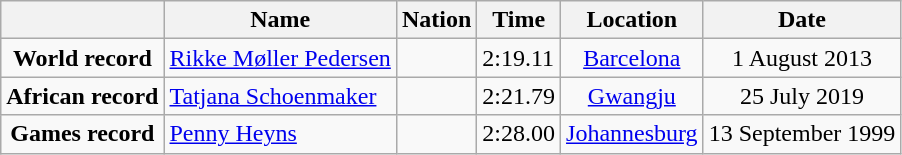<table class=wikitable style=text-align:center>
<tr>
<th></th>
<th>Name</th>
<th>Nation</th>
<th>Time</th>
<th>Location</th>
<th>Date</th>
</tr>
<tr>
<td><strong>World record</strong></td>
<td align=left><a href='#'>Rikke Møller Pedersen</a></td>
<td align=left></td>
<td align=left>2:19.11</td>
<td><a href='#'>Barcelona</a></td>
<td>1 August 2013</td>
</tr>
<tr>
<td><strong>African record</strong></td>
<td align=left><a href='#'>Tatjana Schoenmaker</a></td>
<td align=left></td>
<td align=left>2:21.79</td>
<td><a href='#'>Gwangju</a></td>
<td>25 July 2019</td>
</tr>
<tr>
<td><strong>Games record</strong></td>
<td align=left><a href='#'>Penny Heyns</a></td>
<td align=left></td>
<td align=left>2:28.00</td>
<td><a href='#'>Johannesburg</a></td>
<td>13 September 1999</td>
</tr>
</table>
